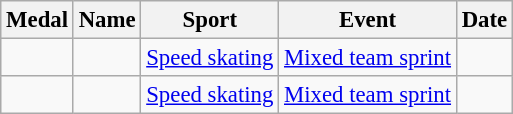<table class="wikitable sortable" style="font-size: 95%">
<tr>
<th>Medal</th>
<th>Name</th>
<th>Sport</th>
<th>Event</th>
<th>Date</th>
</tr>
<tr>
<td></td>
<td></td>
<td><a href='#'>Speed skating</a></td>
<td><a href='#'>Mixed team sprint</a></td>
<td></td>
</tr>
<tr>
<td></td>
<td></td>
<td><a href='#'>Speed skating</a></td>
<td><a href='#'>Mixed team sprint</a></td>
<td></td>
</tr>
</table>
